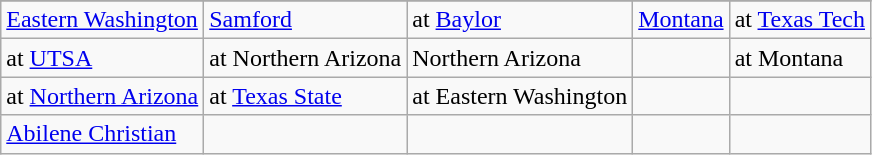<table class="wikitable">
<tr>
</tr>
<tr>
<td><a href='#'>Eastern Washington</a></td>
<td><a href='#'>Samford</a></td>
<td>at <a href='#'>Baylor</a></td>
<td><a href='#'>Montana</a></td>
<td>at <a href='#'>Texas Tech</a></td>
</tr>
<tr>
<td>at <a href='#'>UTSA</a></td>
<td>at Northern Arizona</td>
<td>Northern Arizona</td>
<td></td>
<td>at Montana</td>
</tr>
<tr>
<td>at <a href='#'>Northern Arizona</a></td>
<td>at <a href='#'>Texas State</a></td>
<td>at Eastern Washington</td>
<td></td>
<td></td>
</tr>
<tr>
<td><a href='#'>Abilene Christian</a></td>
<td></td>
<td></td>
<td></td>
<td></td>
</tr>
</table>
